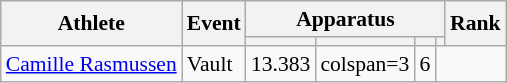<table class="wikitable" style="font-size:90%">
<tr>
<th rowspan=2>Athlete</th>
<th rowspan=2>Event</th>
<th colspan=4>Apparatus</th>
<th rowspan=2>Rank</th>
</tr>
<tr style="font-size:95%">
<th></th>
<th></th>
<th></th>
<th></th>
</tr>
<tr align=center>
<td align=left><a href='#'>Camille Rasmussen</a></td>
<td align=left>Vault</td>
<td>13.383</td>
<td>colspan=3</td>
<td>6</td>
</tr>
</table>
